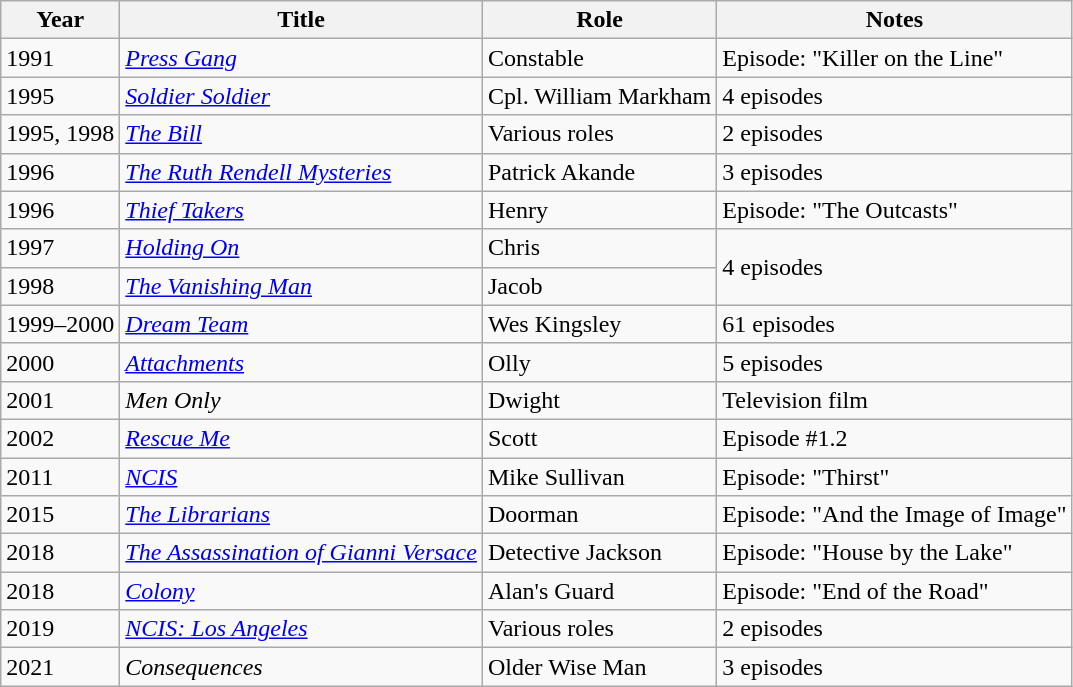<table class="wikitable sortable">
<tr>
<th>Year</th>
<th>Title</th>
<th>Role</th>
<th>Notes</th>
</tr>
<tr>
<td>1991</td>
<td><em><a href='#'>Press Gang</a></em></td>
<td>Constable</td>
<td>Episode: "Killer on the Line"</td>
</tr>
<tr>
<td>1995</td>
<td><em><a href='#'>Soldier Soldier</a></em></td>
<td>Cpl. William Markham</td>
<td>4 episodes</td>
</tr>
<tr>
<td>1995, 1998</td>
<td><em><a href='#'>The Bill</a></em></td>
<td>Various roles</td>
<td>2 episodes</td>
</tr>
<tr>
<td>1996</td>
<td><em><a href='#'>The Ruth Rendell Mysteries</a></em></td>
<td>Patrick Akande</td>
<td>3 episodes</td>
</tr>
<tr>
<td>1996</td>
<td><em><a href='#'>Thief Takers</a></em></td>
<td>Henry</td>
<td>Episode: "The Outcasts"</td>
</tr>
<tr>
<td>1997</td>
<td><a href='#'><em>Holding On</em></a></td>
<td>Chris</td>
<td rowspan="2">4 episodes</td>
</tr>
<tr>
<td>1998</td>
<td><em><a href='#'>The Vanishing Man</a></em></td>
<td>Jacob</td>
</tr>
<tr>
<td>1999–2000</td>
<td><a href='#'><em>Dream Team</em></a></td>
<td>Wes Kingsley</td>
<td>61 episodes</td>
</tr>
<tr>
<td>2000</td>
<td><a href='#'><em>Attachments</em></a></td>
<td>Olly</td>
<td>5 episodes</td>
</tr>
<tr>
<td>2001</td>
<td><em>Men Only</em></td>
<td>Dwight</td>
<td>Television film</td>
</tr>
<tr>
<td>2002</td>
<td><a href='#'><em>Rescue Me</em></a></td>
<td>Scott</td>
<td>Episode #1.2</td>
</tr>
<tr>
<td>2011</td>
<td><a href='#'><em>NCIS</em></a></td>
<td>Mike Sullivan</td>
<td>Episode: "Thirst"</td>
</tr>
<tr>
<td>2015</td>
<td><a href='#'><em>The Librarians</em></a></td>
<td>Doorman</td>
<td>Episode: "And the Image of Image"</td>
</tr>
<tr>
<td>2018</td>
<td><a href='#'><em>The Assassination of Gianni Versace</em></a></td>
<td>Detective Jackson</td>
<td>Episode: "House by the Lake"</td>
</tr>
<tr>
<td>2018</td>
<td><a href='#'><em>Colony</em></a></td>
<td>Alan's Guard</td>
<td>Episode: "End of the Road"</td>
</tr>
<tr>
<td>2019</td>
<td><em><a href='#'>NCIS: Los Angeles</a></em></td>
<td>Various roles</td>
<td>2 episodes</td>
</tr>
<tr>
<td>2021</td>
<td><em>Consequences</em></td>
<td>Older Wise Man</td>
<td>3 episodes</td>
</tr>
</table>
